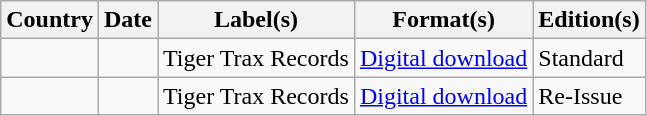<table class="wikitable">
<tr>
<th>Country</th>
<th>Date</th>
<th>Label(s)</th>
<th>Format(s)</th>
<th>Edition(s)</th>
</tr>
<tr>
<td></td>
<td></td>
<td>Tiger Trax Records</td>
<td><a href='#'>Digital download</a></td>
<td>Standard</td>
</tr>
<tr>
<td></td>
<td></td>
<td>Tiger Trax Records</td>
<td><a href='#'>Digital download</a></td>
<td>Re-Issue</td>
</tr>
</table>
